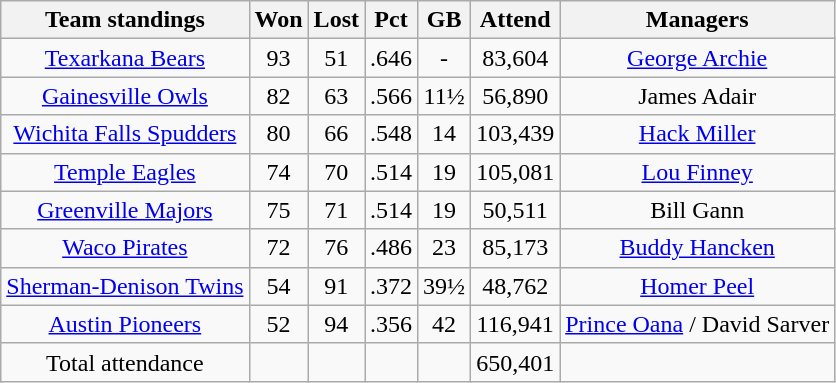<table class="wikitable" style="text-align:center">
<tr>
<th>Team standings</th>
<th>Won</th>
<th>Lost</th>
<th>Pct</th>
<th>GB</th>
<th>Attend</th>
<th>Managers</th>
</tr>
<tr>
<td><a href='#'>Texarkana Bears</a></td>
<td>93</td>
<td>51</td>
<td>.646</td>
<td>-</td>
<td>83,604</td>
<td><a href='#'>George Archie</a></td>
</tr>
<tr>
<td><a href='#'>Gainesville Owls</a></td>
<td>82</td>
<td>63</td>
<td>.566</td>
<td>11½</td>
<td>56,890</td>
<td>James Adair</td>
</tr>
<tr>
<td><a href='#'>Wichita Falls Spudders</a></td>
<td>80</td>
<td>66</td>
<td>.548</td>
<td>14</td>
<td>103,439</td>
<td><a href='#'>Hack Miller</a></td>
</tr>
<tr>
<td><a href='#'>Temple Eagles</a></td>
<td>74</td>
<td>70</td>
<td>.514</td>
<td>19</td>
<td>105,081</td>
<td><a href='#'>Lou Finney</a></td>
</tr>
<tr>
<td><a href='#'>Greenville Majors</a></td>
<td>75</td>
<td>71</td>
<td>.514</td>
<td>19</td>
<td>50,511</td>
<td>Bill Gann</td>
</tr>
<tr>
<td><a href='#'>Waco Pirates</a></td>
<td>72</td>
<td>76</td>
<td>.486</td>
<td>23</td>
<td>85,173</td>
<td><a href='#'>Buddy Hancken</a></td>
</tr>
<tr>
<td><a href='#'>Sherman-Denison Twins</a></td>
<td>54</td>
<td>91</td>
<td>.372</td>
<td>39½</td>
<td>48,762</td>
<td><a href='#'>Homer Peel</a></td>
</tr>
<tr>
<td><a href='#'>Austin Pioneers</a></td>
<td>52</td>
<td>94</td>
<td>.356</td>
<td>42</td>
<td>116,941</td>
<td><a href='#'>Prince Oana</a> /  David Sarver</td>
</tr>
<tr>
<td>Total attendance</td>
<td></td>
<td></td>
<td></td>
<td></td>
<td>650,401</td>
</tr>
</table>
